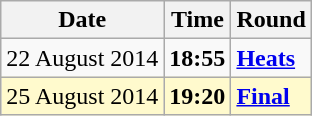<table class="wikitable">
<tr>
<th>Date</th>
<th>Time</th>
<th>Round</th>
</tr>
<tr>
<td>22 August 2014</td>
<td><strong>18:55</strong></td>
<td><strong><a href='#'>Heats</a></strong></td>
</tr>
<tr style=background:lemonchiffon>
<td>25 August 2014</td>
<td><strong>19:20</strong></td>
<td><strong><a href='#'>Final</a></strong></td>
</tr>
</table>
